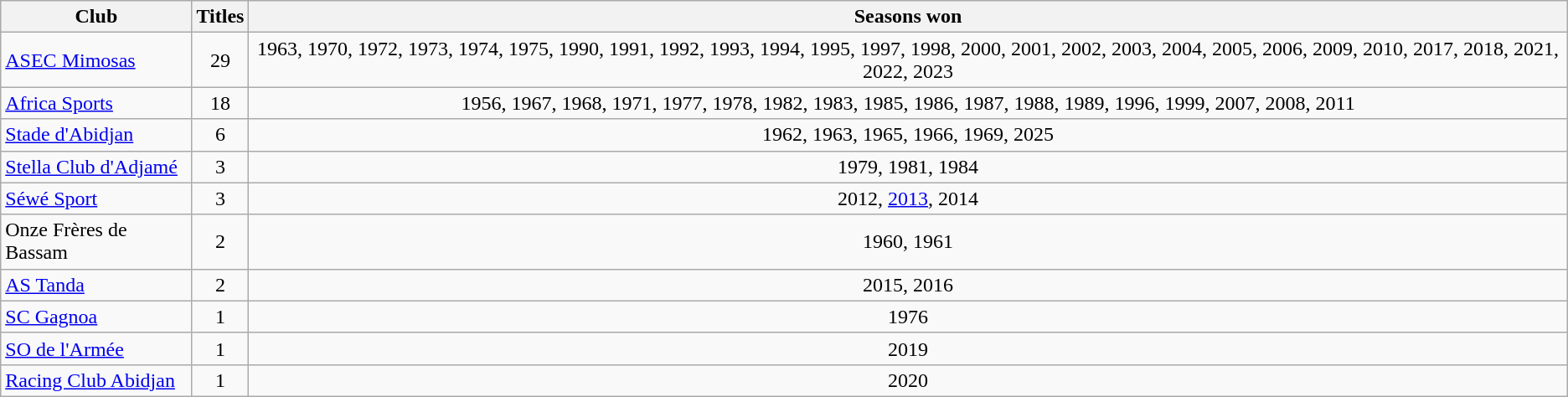<table class="wikitable sortable">
<tr>
<th>Club</th>
<th>Titles</th>
<th>Seasons won</th>
</tr>
<tr>
<td><a href='#'>ASEC Mimosas</a></td>
<td align=center>29</td>
<td align=center>1963, 1970, 1972, 1973, 1974, 1975, 1990, 1991, 1992, 1993, 1994, 1995, 1997, 1998, 2000, 2001, 2002, 2003, 2004, 2005, 2006, 2009, 2010, 2017, 2018, 2021, 2022, 2023</td>
</tr>
<tr>
<td><a href='#'>Africa Sports</a></td>
<td align=center>18</td>
<td align=center>1956, 1967, 1968, 1971, 1977, 1978, 1982, 1983, 1985, 1986, 1987, 1988, 1989, 1996, 1999, 2007, 2008, 2011</td>
</tr>
<tr>
<td><a href='#'>Stade d'Abidjan</a></td>
<td align=center>6</td>
<td align=center>1962, 1963, 1965, 1966, 1969, 2025</td>
</tr>
<tr>
<td><a href='#'>Stella Club d'Adjamé</a></td>
<td align=center>3</td>
<td align=center>1979, 1981, 1984</td>
</tr>
<tr>
<td><a href='#'>Séwé Sport</a></td>
<td align=center>3</td>
<td align=center>2012, <a href='#'>2013</a>, 2014</td>
</tr>
<tr>
<td>Onze Frères de Bassam</td>
<td align=center>2</td>
<td align=center>1960, 1961</td>
</tr>
<tr>
<td><a href='#'>AS Tanda</a></td>
<td align=center>2</td>
<td align=center>2015, 2016</td>
</tr>
<tr>
<td><a href='#'>SC Gagnoa</a></td>
<td align=center>1</td>
<td align=center>1976</td>
</tr>
<tr>
<td><a href='#'>SO de l'Armée</a></td>
<td align=center>1</td>
<td align=center>2019</td>
</tr>
<tr>
<td><a href='#'>Racing Club Abidjan</a></td>
<td align=center>1</td>
<td align=center>2020</td>
</tr>
</table>
